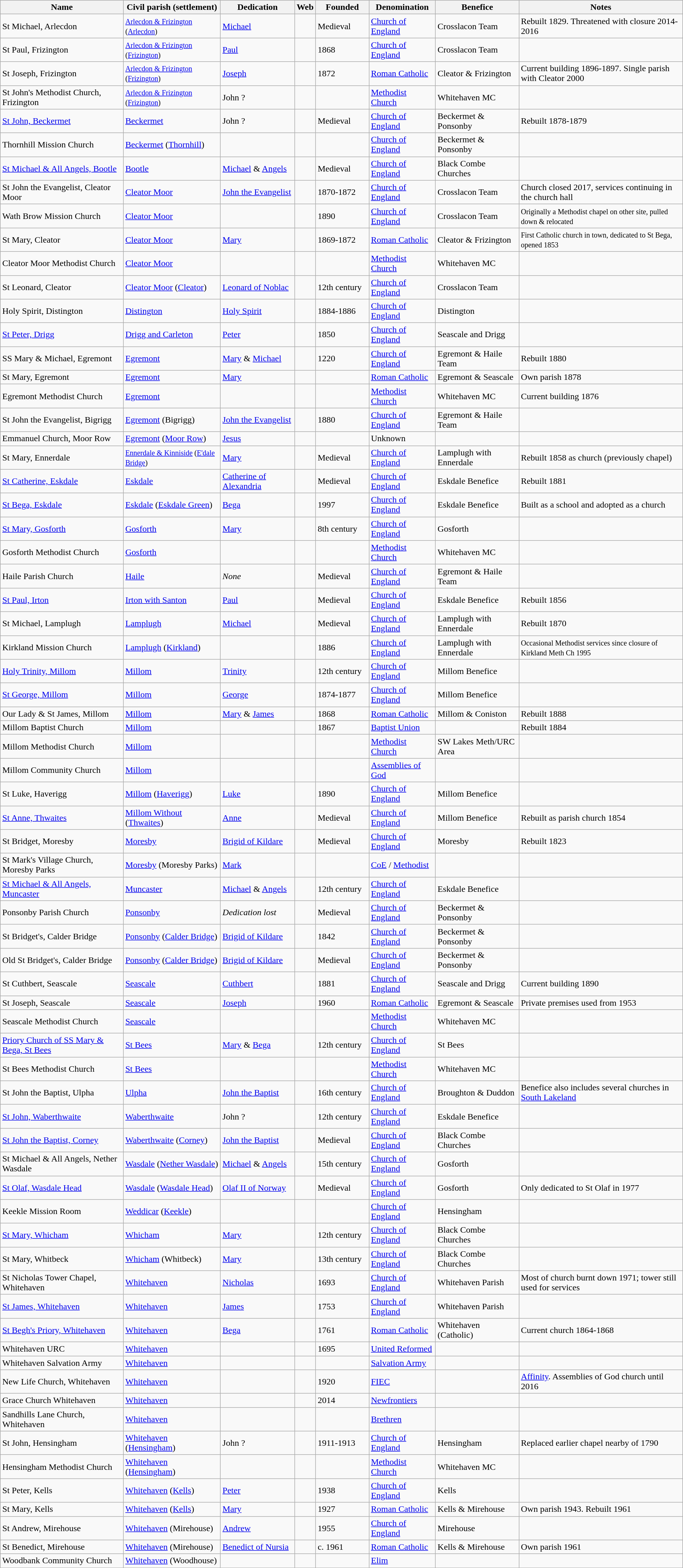<table class="wikitable sortable">
<tr>
<th scope="col">Name</th>
<th>Civil parish (settlement)</th>
<th>Dedication</th>
<th>Web</th>
<th scope="col" style="width:90px;">Founded</th>
<th scope="col">Denomination</th>
<th>Benefice</th>
<th>Notes</th>
</tr>
<tr>
<td>St Michael, Arlecdon</td>
<td><small><a href='#'>Arlecdon & Frizington</a> (<a href='#'>Arlecdon</a>)</small></td>
<td><a href='#'>Michael</a></td>
<td></td>
<td>Medieval</td>
<td><a href='#'>Church of England</a></td>
<td>Crosslacon Team</td>
<td>Rebuilt 1829. Threatened with closure 2014-2016</td>
</tr>
<tr>
<td>St Paul, Frizington</td>
<td><small><a href='#'>Arlecdon & Frizington</a> (<a href='#'>Frizington</a>)</small></td>
<td><a href='#'>Paul</a></td>
<td></td>
<td>1868</td>
<td><a href='#'>Church of England</a></td>
<td>Crosslacon Team</td>
<td></td>
</tr>
<tr>
<td>St Joseph, Frizington</td>
<td><small><a href='#'>Arlecdon & Frizington</a> (<a href='#'>Frizington</a>)</small></td>
<td><a href='#'>Joseph</a></td>
<td></td>
<td>1872</td>
<td><a href='#'>Roman Catholic</a></td>
<td>Cleator & Frizington</td>
<td>Current building 1896-1897. Single parish with Cleator 2000</td>
</tr>
<tr>
<td>St John's Methodist Church, Frizington</td>
<td><small><a href='#'>Arlecdon & Frizington</a> (<a href='#'>Frizington</a>)</small></td>
<td>John ?</td>
<td></td>
<td></td>
<td><a href='#'>Methodist Church</a></td>
<td>Whitehaven MC</td>
<td></td>
</tr>
<tr>
<td><a href='#'>St John, Beckermet</a></td>
<td><a href='#'>Beckermet</a></td>
<td>John ?</td>
<td></td>
<td>Medieval</td>
<td><a href='#'>Church of England</a></td>
<td>Beckermet & Ponsonby</td>
<td>Rebuilt 1878-1879</td>
</tr>
<tr>
<td>Thornhill Mission Church</td>
<td><a href='#'>Beckermet</a> (<a href='#'>Thornhill</a>)</td>
<td></td>
<td></td>
<td></td>
<td><a href='#'>Church of England</a></td>
<td>Beckermet & Ponsonby</td>
<td></td>
</tr>
<tr>
<td><a href='#'>St Michael & All Angels, Bootle</a></td>
<td><a href='#'>Bootle</a></td>
<td><a href='#'>Michael</a> & <a href='#'>Angels</a></td>
<td></td>
<td>Medieval</td>
<td><a href='#'>Church of England</a></td>
<td>Black Combe Churches</td>
<td></td>
</tr>
<tr>
<td>St John the Evangelist, Cleator Moor</td>
<td><a href='#'>Cleator Moor</a></td>
<td><a href='#'>John the Evangelist</a></td>
<td></td>
<td>1870-1872</td>
<td><a href='#'>Church of England</a></td>
<td>Crosslacon Team</td>
<td>Church closed 2017, services continuing in the church hall</td>
</tr>
<tr>
<td>Wath Brow Mission Church</td>
<td><a href='#'>Cleator Moor</a></td>
<td></td>
<td></td>
<td>1890</td>
<td><a href='#'>Church of England</a></td>
<td>Crosslacon Team</td>
<td><small>Originally a Methodist chapel on other site, pulled down & relocated</small></td>
</tr>
<tr>
<td>St Mary, Cleator</td>
<td><a href='#'>Cleator Moor</a></td>
<td><a href='#'>Mary</a></td>
<td></td>
<td>1869-1872</td>
<td><a href='#'>Roman Catholic</a></td>
<td>Cleator & Frizington</td>
<td><small>First Catholic church in town, dedicated to St Bega, opened 1853</small></td>
</tr>
<tr>
<td>Cleator Moor Methodist Church</td>
<td><a href='#'>Cleator Moor</a></td>
<td></td>
<td></td>
<td></td>
<td><a href='#'>Methodist Church</a></td>
<td>Whitehaven MC</td>
<td></td>
</tr>
<tr>
<td>St Leonard, Cleator</td>
<td><a href='#'>Cleator Moor</a> (<a href='#'>Cleator</a>)</td>
<td><a href='#'>Leonard of Noblac</a></td>
<td></td>
<td>12th century</td>
<td><a href='#'>Church of England</a></td>
<td>Crosslacon Team</td>
<td></td>
</tr>
<tr>
<td>Holy Spirit, Distington</td>
<td><a href='#'>Distington</a></td>
<td><a href='#'>Holy Spirit</a></td>
<td></td>
<td>1884-1886</td>
<td><a href='#'>Church of England</a></td>
<td>Distington</td>
<td></td>
</tr>
<tr>
<td><a href='#'>St Peter, Drigg</a></td>
<td><a href='#'>Drigg and Carleton</a></td>
<td><a href='#'>Peter</a></td>
<td></td>
<td>1850</td>
<td><a href='#'>Church of England</a></td>
<td>Seascale and Drigg</td>
<td></td>
</tr>
<tr>
<td>SS Mary & Michael, Egremont</td>
<td><a href='#'>Egremont</a></td>
<td><a href='#'>Mary</a> & <a href='#'>Michael</a></td>
<td></td>
<td>1220</td>
<td><a href='#'>Church of England</a></td>
<td>Egremont & Haile Team</td>
<td>Rebuilt 1880</td>
</tr>
<tr>
<td>St Mary, Egremont</td>
<td><a href='#'>Egremont</a></td>
<td><a href='#'>Mary</a></td>
<td></td>
<td></td>
<td><a href='#'>Roman Catholic</a></td>
<td>Egremont & Seascale</td>
<td>Own parish 1878</td>
</tr>
<tr>
<td>Egremont Methodist Church</td>
<td><a href='#'>Egremont</a></td>
<td></td>
<td></td>
<td></td>
<td><a href='#'>Methodist Church</a></td>
<td>Whitehaven MC</td>
<td>Current building 1876</td>
</tr>
<tr>
<td>St John the Evangelist, Bigrigg</td>
<td><a href='#'>Egremont</a> (Bigrigg)</td>
<td><a href='#'>John the Evangelist</a></td>
<td></td>
<td>1880</td>
<td><a href='#'>Church of England</a></td>
<td>Egremont & Haile Team</td>
<td></td>
</tr>
<tr>
<td>Emmanuel Church, Moor Row</td>
<td><a href='#'>Egremont</a> (<a href='#'>Moor Row</a>)</td>
<td><a href='#'>Jesus</a></td>
<td></td>
<td></td>
<td>Unknown</td>
<td></td>
<td></td>
</tr>
<tr>
<td>St Mary, Ennerdale</td>
<td><small><a href='#'>Ennerdale & Kinniside</a> (<a href='#'>E'dale Bridge</a>)</small></td>
<td><a href='#'>Mary</a></td>
<td></td>
<td>Medieval</td>
<td><a href='#'>Church of England</a></td>
<td>Lamplugh with Ennerdale</td>
<td>Rebuilt 1858 as church (previously chapel)</td>
</tr>
<tr>
<td><a href='#'>St Catherine, Eskdale</a></td>
<td><a href='#'>Eskdale</a></td>
<td><a href='#'>Catherine of Alexandria</a></td>
<td></td>
<td>Medieval</td>
<td><a href='#'>Church of England</a></td>
<td>Eskdale Benefice</td>
<td>Rebuilt 1881</td>
</tr>
<tr>
<td><a href='#'>St Bega, Eskdale</a></td>
<td><a href='#'>Eskdale</a> (<a href='#'>Eskdale Green</a>)</td>
<td><a href='#'>Bega</a></td>
<td></td>
<td>1997</td>
<td><a href='#'>Church of England</a></td>
<td>Eskdale Benefice</td>
<td>Built as a school and adopted as a church</td>
</tr>
<tr>
<td><a href='#'>St Mary, Gosforth</a></td>
<td><a href='#'>Gosforth</a></td>
<td><a href='#'>Mary</a></td>
<td></td>
<td>8th century</td>
<td><a href='#'>Church of England</a></td>
<td>Gosforth</td>
<td></td>
</tr>
<tr>
<td>Gosforth Methodist Church</td>
<td><a href='#'>Gosforth</a></td>
<td></td>
<td></td>
<td></td>
<td><a href='#'>Methodist Church</a></td>
<td>Whitehaven MC</td>
<td></td>
</tr>
<tr>
<td>Haile Parish Church</td>
<td><a href='#'>Haile</a></td>
<td><em>None</em></td>
<td></td>
<td>Medieval</td>
<td><a href='#'>Church of England</a></td>
<td>Egremont & Haile Team</td>
<td></td>
</tr>
<tr>
<td><a href='#'>St Paul, Irton</a></td>
<td><a href='#'>Irton with Santon</a></td>
<td><a href='#'>Paul</a></td>
<td></td>
<td>Medieval</td>
<td><a href='#'>Church of England</a></td>
<td>Eskdale Benefice</td>
<td>Rebuilt 1856</td>
</tr>
<tr>
<td>St Michael, Lamplugh</td>
<td><a href='#'>Lamplugh</a></td>
<td><a href='#'>Michael</a></td>
<td></td>
<td>Medieval</td>
<td><a href='#'>Church of England</a></td>
<td>Lamplugh with Ennerdale</td>
<td>Rebuilt 1870</td>
</tr>
<tr>
<td>Kirkland Mission Church</td>
<td><a href='#'>Lamplugh</a> (<a href='#'>Kirkland</a>)</td>
<td></td>
<td></td>
<td>1886</td>
<td><a href='#'>Church of England</a></td>
<td>Lamplugh with Ennerdale</td>
<td><small>Occasional Methodist services since closure of Kirkland Meth Ch 1995</small></td>
</tr>
<tr>
<td><a href='#'>Holy Trinity, Millom</a></td>
<td><a href='#'>Millom</a></td>
<td><a href='#'>Trinity</a></td>
<td></td>
<td>12th century</td>
<td><a href='#'>Church of England</a></td>
<td>Millom Benefice</td>
<td></td>
</tr>
<tr>
<td><a href='#'>St George, Millom</a></td>
<td><a href='#'>Millom</a></td>
<td><a href='#'>George</a></td>
<td></td>
<td>1874-1877</td>
<td><a href='#'>Church of England</a></td>
<td>Millom Benefice</td>
<td></td>
</tr>
<tr>
<td>Our Lady & St James, Millom</td>
<td><a href='#'>Millom</a></td>
<td><a href='#'>Mary</a> & <a href='#'>James</a></td>
<td></td>
<td>1868</td>
<td><a href='#'>Roman Catholic</a></td>
<td>Millom & Coniston</td>
<td>Rebuilt 1888</td>
</tr>
<tr>
<td>Millom Baptist Church</td>
<td><a href='#'>Millom</a></td>
<td></td>
<td></td>
<td>1867</td>
<td><a href='#'>Baptist Union</a></td>
<td></td>
<td>Rebuilt 1884</td>
</tr>
<tr>
<td>Millom Methodist Church</td>
<td><a href='#'>Millom</a></td>
<td></td>
<td></td>
<td></td>
<td><a href='#'>Methodist Church</a></td>
<td>SW Lakes Meth/URC Area</td>
<td></td>
</tr>
<tr>
<td>Millom Community Church</td>
<td><a href='#'>Millom</a></td>
<td></td>
<td></td>
<td></td>
<td><a href='#'>Assemblies of God</a></td>
<td></td>
<td></td>
</tr>
<tr>
<td>St Luke, Haverigg</td>
<td><a href='#'>Millom</a> (<a href='#'>Haverigg</a>)</td>
<td><a href='#'>Luke</a></td>
<td></td>
<td>1890</td>
<td><a href='#'>Church of England</a></td>
<td>Millom Benefice</td>
<td></td>
</tr>
<tr>
<td><a href='#'>St Anne, Thwaites</a></td>
<td><a href='#'>Millom Without</a> (<a href='#'>Thwaites</a>)</td>
<td><a href='#'>Anne</a></td>
<td></td>
<td>Medieval</td>
<td><a href='#'>Church of England</a></td>
<td>Millom Benefice</td>
<td>Rebuilt as parish church 1854</td>
</tr>
<tr>
<td>St Bridget, Moresby</td>
<td><a href='#'>Moresby</a></td>
<td><a href='#'>Brigid of Kildare</a></td>
<td></td>
<td>Medieval</td>
<td><a href='#'>Church of England</a></td>
<td>Moresby</td>
<td>Rebuilt 1823</td>
</tr>
<tr>
<td>St Mark's Village Church, Moresby Parks</td>
<td><a href='#'>Moresby</a> (Moresby Parks)</td>
<td><a href='#'>Mark</a></td>
<td></td>
<td></td>
<td><a href='#'>CoE</a> / <a href='#'>Methodist</a></td>
<td></td>
<td></td>
</tr>
<tr>
<td><a href='#'>St Michael & All Angels, Muncaster</a></td>
<td><a href='#'>Muncaster</a></td>
<td><a href='#'>Michael</a> & <a href='#'>Angels</a></td>
<td></td>
<td>12th century</td>
<td><a href='#'>Church of England</a></td>
<td>Eskdale Benefice</td>
<td></td>
</tr>
<tr>
<td>Ponsonby Parish Church</td>
<td><a href='#'>Ponsonby</a></td>
<td><em>Dedication lost</em></td>
<td></td>
<td>Medieval</td>
<td><a href='#'>Church of England</a></td>
<td>Beckermet & Ponsonby</td>
<td></td>
</tr>
<tr>
<td>St Bridget's, Calder Bridge</td>
<td><a href='#'>Ponsonby</a> (<a href='#'>Calder Bridge</a>)</td>
<td><a href='#'>Brigid of Kildare</a></td>
<td></td>
<td>1842</td>
<td><a href='#'>Church of England</a></td>
<td>Beckermet & Ponsonby</td>
<td></td>
</tr>
<tr>
<td>Old St Bridget's, Calder Bridge</td>
<td><a href='#'>Ponsonby</a> (<a href='#'>Calder Bridge</a>)</td>
<td><a href='#'>Brigid of Kildare</a></td>
<td></td>
<td>Medieval</td>
<td><a href='#'>Church of England</a></td>
<td>Beckermet & Ponsonby</td>
<td></td>
</tr>
<tr>
<td>St Cuthbert, Seascale</td>
<td><a href='#'>Seascale</a></td>
<td><a href='#'>Cuthbert</a></td>
<td></td>
<td>1881</td>
<td><a href='#'>Church of England</a></td>
<td>Seascale and Drigg</td>
<td>Current building 1890</td>
</tr>
<tr>
<td>St Joseph, Seascale</td>
<td><a href='#'>Seascale</a></td>
<td><a href='#'>Joseph</a></td>
<td></td>
<td>1960</td>
<td><a href='#'>Roman Catholic</a></td>
<td>Egremont & Seascale</td>
<td>Private premises used from 1953</td>
</tr>
<tr>
<td>Seascale Methodist Church</td>
<td><a href='#'>Seascale</a></td>
<td></td>
<td></td>
<td></td>
<td><a href='#'>Methodist Church</a></td>
<td>Whitehaven MC</td>
<td></td>
</tr>
<tr>
<td><a href='#'>Priory Church of SS Mary & Bega, St Bees</a></td>
<td><a href='#'>St Bees</a></td>
<td><a href='#'>Mary</a> & <a href='#'>Bega</a></td>
<td></td>
<td>12th century</td>
<td><a href='#'>Church of England</a></td>
<td>St Bees</td>
<td></td>
</tr>
<tr>
<td>St Bees Methodist Church</td>
<td><a href='#'>St Bees</a></td>
<td></td>
<td></td>
<td></td>
<td><a href='#'>Methodist Church</a></td>
<td>Whitehaven MC</td>
<td></td>
</tr>
<tr>
<td>St John the Baptist, Ulpha</td>
<td><a href='#'>Ulpha</a></td>
<td><a href='#'>John the Baptist</a></td>
<td></td>
<td>16th century</td>
<td><a href='#'>Church of England</a></td>
<td>Broughton & Duddon</td>
<td>Benefice also includes several churches in <a href='#'>South Lakeland</a></td>
</tr>
<tr>
<td><a href='#'>St John, Waberthwaite</a></td>
<td><a href='#'>Waberthwaite</a></td>
<td>John ?</td>
<td></td>
<td>12th century</td>
<td><a href='#'>Church of England</a></td>
<td>Eskdale Benefice</td>
<td></td>
</tr>
<tr>
<td><a href='#'>St John the Baptist, Corney</a></td>
<td><a href='#'>Waberthwaite</a> (<a href='#'>Corney</a>)</td>
<td><a href='#'>John the Baptist</a></td>
<td></td>
<td>Medieval</td>
<td><a href='#'>Church of England</a></td>
<td>Black Combe Churches</td>
<td></td>
</tr>
<tr>
<td>St Michael & All Angels, Nether Wasdale</td>
<td><a href='#'>Wasdale</a> (<a href='#'>Nether Wasdale</a>)</td>
<td><a href='#'>Michael</a> & <a href='#'>Angels</a></td>
<td></td>
<td>15th century</td>
<td><a href='#'>Church of England</a></td>
<td>Gosforth</td>
<td></td>
</tr>
<tr>
<td><a href='#'>St Olaf, Wasdale Head</a></td>
<td><a href='#'>Wasdale</a> (<a href='#'>Wasdale Head</a>)</td>
<td><a href='#'>Olaf II of Norway</a></td>
<td></td>
<td>Medieval</td>
<td><a href='#'>Church of England</a></td>
<td>Gosforth</td>
<td>Only dedicated to St Olaf in 1977</td>
</tr>
<tr>
<td>Keekle Mission Room</td>
<td><a href='#'>Weddicar</a> (<a href='#'>Keekle</a>)</td>
<td></td>
<td></td>
<td></td>
<td><a href='#'>Church of England</a></td>
<td>Hensingham</td>
<td></td>
</tr>
<tr>
<td><a href='#'>St Mary, Whicham</a></td>
<td><a href='#'>Whicham</a></td>
<td><a href='#'>Mary</a></td>
<td></td>
<td>12th century</td>
<td><a href='#'>Church of England</a></td>
<td>Black Combe Churches</td>
<td></td>
</tr>
<tr>
<td>St Mary, Whitbeck</td>
<td><a href='#'>Whicham</a> (Whitbeck)</td>
<td><a href='#'>Mary</a></td>
<td></td>
<td>13th century</td>
<td><a href='#'>Church of England</a></td>
<td>Black Combe Churches</td>
<td></td>
</tr>
<tr>
<td>St Nicholas Tower Chapel, Whitehaven</td>
<td><a href='#'>Whitehaven</a></td>
<td><a href='#'>Nicholas</a></td>
<td></td>
<td>1693</td>
<td><a href='#'>Church of England</a></td>
<td>Whitehaven Parish</td>
<td>Most of church burnt down 1971; tower still used for services</td>
</tr>
<tr>
<td><a href='#'>St James, Whitehaven</a></td>
<td><a href='#'>Whitehaven</a></td>
<td><a href='#'>James</a></td>
<td></td>
<td>1753</td>
<td><a href='#'>Church of England</a></td>
<td>Whitehaven Parish</td>
<td></td>
</tr>
<tr>
<td><a href='#'>St Begh's Priory, Whitehaven</a></td>
<td><a href='#'>Whitehaven</a></td>
<td><a href='#'>Bega</a></td>
<td></td>
<td>1761</td>
<td><a href='#'>Roman Catholic</a></td>
<td>Whitehaven (Catholic)</td>
<td>Current church 1864-1868</td>
</tr>
<tr>
<td>Whitehaven URC</td>
<td><a href='#'>Whitehaven</a></td>
<td></td>
<td></td>
<td>1695</td>
<td><a href='#'>United Reformed</a></td>
<td></td>
<td></td>
</tr>
<tr>
<td>Whitehaven Salvation Army</td>
<td><a href='#'>Whitehaven</a></td>
<td></td>
<td></td>
<td></td>
<td><a href='#'>Salvation Army</a></td>
<td></td>
<td></td>
</tr>
<tr>
<td>New Life Church, Whitehaven</td>
<td><a href='#'>Whitehaven</a></td>
<td></td>
<td></td>
<td>1920</td>
<td><a href='#'>FIEC</a></td>
<td></td>
<td><a href='#'>Affinity</a>. Assemblies of God church until 2016</td>
</tr>
<tr>
<td>Grace Church Whitehaven</td>
<td><a href='#'>Whitehaven</a></td>
<td></td>
<td></td>
<td>2014</td>
<td><a href='#'>Newfrontiers</a></td>
<td></td>
<td></td>
</tr>
<tr>
<td>Sandhills Lane Church, Whitehaven</td>
<td><a href='#'>Whitehaven</a></td>
<td></td>
<td></td>
<td></td>
<td><a href='#'>Brethren</a></td>
<td></td>
<td></td>
</tr>
<tr>
<td>St John, Hensingham</td>
<td><a href='#'>Whitehaven</a> (<a href='#'>Hensingham</a>)</td>
<td>John ?</td>
<td></td>
<td>1911-1913</td>
<td><a href='#'>Church of England</a></td>
<td>Hensingham</td>
<td>Replaced earlier chapel nearby of 1790</td>
</tr>
<tr>
<td>Hensingham Methodist Church</td>
<td><a href='#'>Whitehaven</a> (<a href='#'>Hensingham</a>)</td>
<td></td>
<td></td>
<td></td>
<td><a href='#'>Methodist Church</a></td>
<td>Whitehaven MC</td>
<td></td>
</tr>
<tr>
<td>St Peter, Kells</td>
<td><a href='#'>Whitehaven</a> (<a href='#'>Kells</a>)</td>
<td><a href='#'>Peter</a></td>
<td></td>
<td>1938</td>
<td><a href='#'>Church of England</a></td>
<td>Kells</td>
<td></td>
</tr>
<tr>
<td>St Mary, Kells</td>
<td><a href='#'>Whitehaven</a> (<a href='#'>Kells</a>)</td>
<td><a href='#'>Mary</a></td>
<td></td>
<td>1927</td>
<td><a href='#'>Roman Catholic</a></td>
<td>Kells & Mirehouse</td>
<td>Own parish 1943. Rebuilt 1961</td>
</tr>
<tr>
<td>St Andrew, Mirehouse</td>
<td><a href='#'>Whitehaven</a> (Mirehouse)</td>
<td><a href='#'>Andrew</a></td>
<td></td>
<td>1955</td>
<td><a href='#'>Church of England</a></td>
<td>Mirehouse</td>
<td></td>
</tr>
<tr>
<td>St Benedict, Mirehouse</td>
<td><a href='#'>Whitehaven</a> (Mirehouse)</td>
<td><a href='#'>Benedict of Nursia</a></td>
<td></td>
<td>c. 1961</td>
<td><a href='#'>Roman Catholic</a></td>
<td>Kells & Mirehouse</td>
<td>Own parish 1961</td>
</tr>
<tr>
<td>Woodbank Community Church</td>
<td><a href='#'>Whitehaven</a> (Woodhouse)</td>
<td></td>
<td></td>
<td></td>
<td><a href='#'>Elim</a></td>
<td></td>
<td></td>
</tr>
</table>
